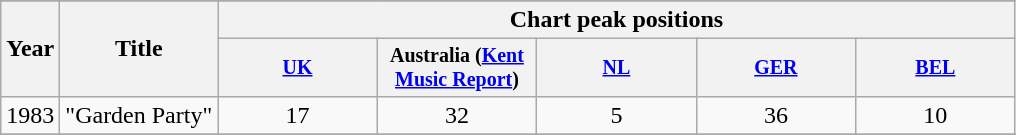<table class="wikitable"  style="text-align:center;">
<tr>
</tr>
<tr>
<th rowspan=2>Year</th>
<th rowspan=2>Title</th>
<th colspan=5>Chart peak positions</th>
</tr>
<tr style="font-size:smaller;">
<th width=100><a href='#'>UK</a></th>
<th width=100>Australia (<a href='#'>Kent Music Report</a>)</th>
<th width=100><a href='#'>NL</a></th>
<th width=100><a href='#'>GER</a></th>
<th width=100><a href='#'>BEL</a></th>
</tr>
<tr>
<td>1983</td>
<td align=left>"Garden Party"</td>
<td>17</td>
<td>32</td>
<td>5</td>
<td>36</td>
<td>10</td>
</tr>
<tr>
</tr>
</table>
